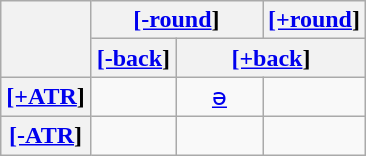<table class="wikitable" style="text-align: center;">
<tr>
<th rowspan=2></th>
<th colspan=2><a href='#'>[-round</a>]</th>
<th colspan=1><a href='#'>[+round</a>]</th>
</tr>
<tr>
<th colspan=1><a href='#'>[-back</a>]</th>
<th colspan=2><a href='#'>[+back</a>]</th>
</tr>
<tr>
<th><a href='#'>[+ATR</a>]</th>
<td width=50px;></td>
<td width=50px;><a href='#'>ə</a></td>
<td width=50px;></td>
</tr>
<tr>
<th><a href='#'>[-ATR</a>]</th>
<td width=50px;></td>
<td width=50px;></td>
<td width=50px;></td>
</tr>
</table>
